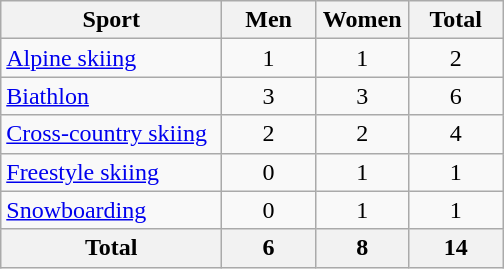<table class="wikitable sortable" style=text-align:center>
<tr>
<th width=140>Sport</th>
<th width=55>Men</th>
<th width=55>Women</th>
<th width=55>Total</th>
</tr>
<tr>
<td align=left><a href='#'>Alpine skiing</a></td>
<td>1</td>
<td>1</td>
<td>2</td>
</tr>
<tr>
<td align=left><a href='#'>Biathlon</a></td>
<td>3</td>
<td>3</td>
<td>6</td>
</tr>
<tr>
<td align=left><a href='#'>Cross-country skiing</a></td>
<td>2</td>
<td>2</td>
<td>4</td>
</tr>
<tr>
<td align=left><a href='#'>Freestyle skiing</a></td>
<td>0</td>
<td>1</td>
<td>1</td>
</tr>
<tr>
<td align=left><a href='#'>Snowboarding</a></td>
<td>0</td>
<td>1</td>
<td>1</td>
</tr>
<tr>
<th>Total</th>
<th>6</th>
<th>8</th>
<th>14</th>
</tr>
</table>
